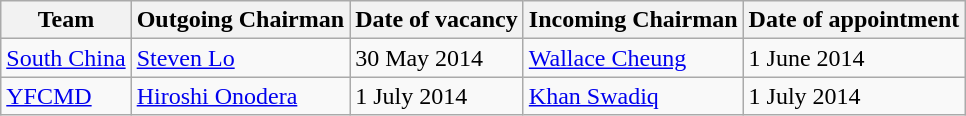<table class="wikitable">
<tr>
<th>Team</th>
<th>Outgoing Chairman</th>
<th>Date of vacancy</th>
<th>Incoming Chairman</th>
<th>Date of appointment</th>
</tr>
<tr>
<td><a href='#'>South China</a></td>
<td> <a href='#'>Steven Lo</a></td>
<td>30 May 2014</td>
<td><a href='#'>Wallace Cheung</a></td>
<td>1 June 2014</td>
</tr>
<tr>
<td><a href='#'>YFCMD</a></td>
<td> <a href='#'>Hiroshi Onodera</a></td>
<td>1 July 2014</td>
<td><a href='#'>Khan Swadiq</a></td>
<td>1 July 2014</td>
</tr>
</table>
